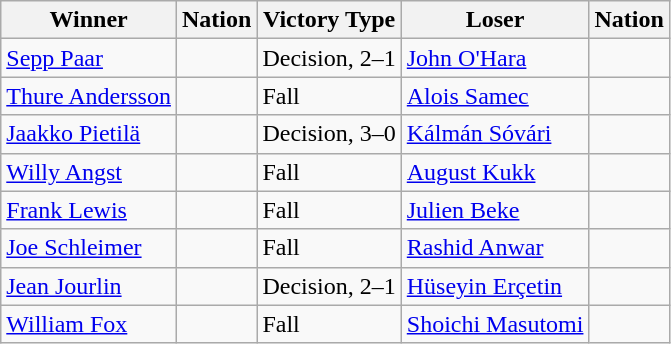<table class="wikitable sortable" style="text-align:left;">
<tr>
<th>Winner</th>
<th>Nation</th>
<th>Victory Type</th>
<th>Loser</th>
<th>Nation</th>
</tr>
<tr>
<td><a href='#'>Sepp Paar</a></td>
<td></td>
<td>Decision, 2–1</td>
<td><a href='#'>John O'Hara</a></td>
<td></td>
</tr>
<tr>
<td><a href='#'>Thure Andersson</a></td>
<td></td>
<td>Fall</td>
<td><a href='#'>Alois Samec</a></td>
<td></td>
</tr>
<tr>
<td><a href='#'>Jaakko Pietilä</a></td>
<td></td>
<td>Decision, 3–0</td>
<td><a href='#'>Kálmán Sóvári</a></td>
<td></td>
</tr>
<tr>
<td><a href='#'>Willy Angst</a></td>
<td></td>
<td>Fall</td>
<td><a href='#'>August Kukk</a></td>
<td></td>
</tr>
<tr>
<td><a href='#'>Frank Lewis</a></td>
<td></td>
<td>Fall</td>
<td><a href='#'>Julien Beke</a></td>
<td></td>
</tr>
<tr>
<td><a href='#'>Joe Schleimer</a></td>
<td></td>
<td>Fall</td>
<td><a href='#'>Rashid Anwar</a></td>
<td></td>
</tr>
<tr>
<td><a href='#'>Jean Jourlin</a></td>
<td></td>
<td>Decision, 2–1</td>
<td><a href='#'>Hüseyin Erçetin</a></td>
<td></td>
</tr>
<tr>
<td><a href='#'>William Fox</a></td>
<td></td>
<td>Fall</td>
<td><a href='#'>Shoichi Masutomi</a></td>
<td></td>
</tr>
</table>
